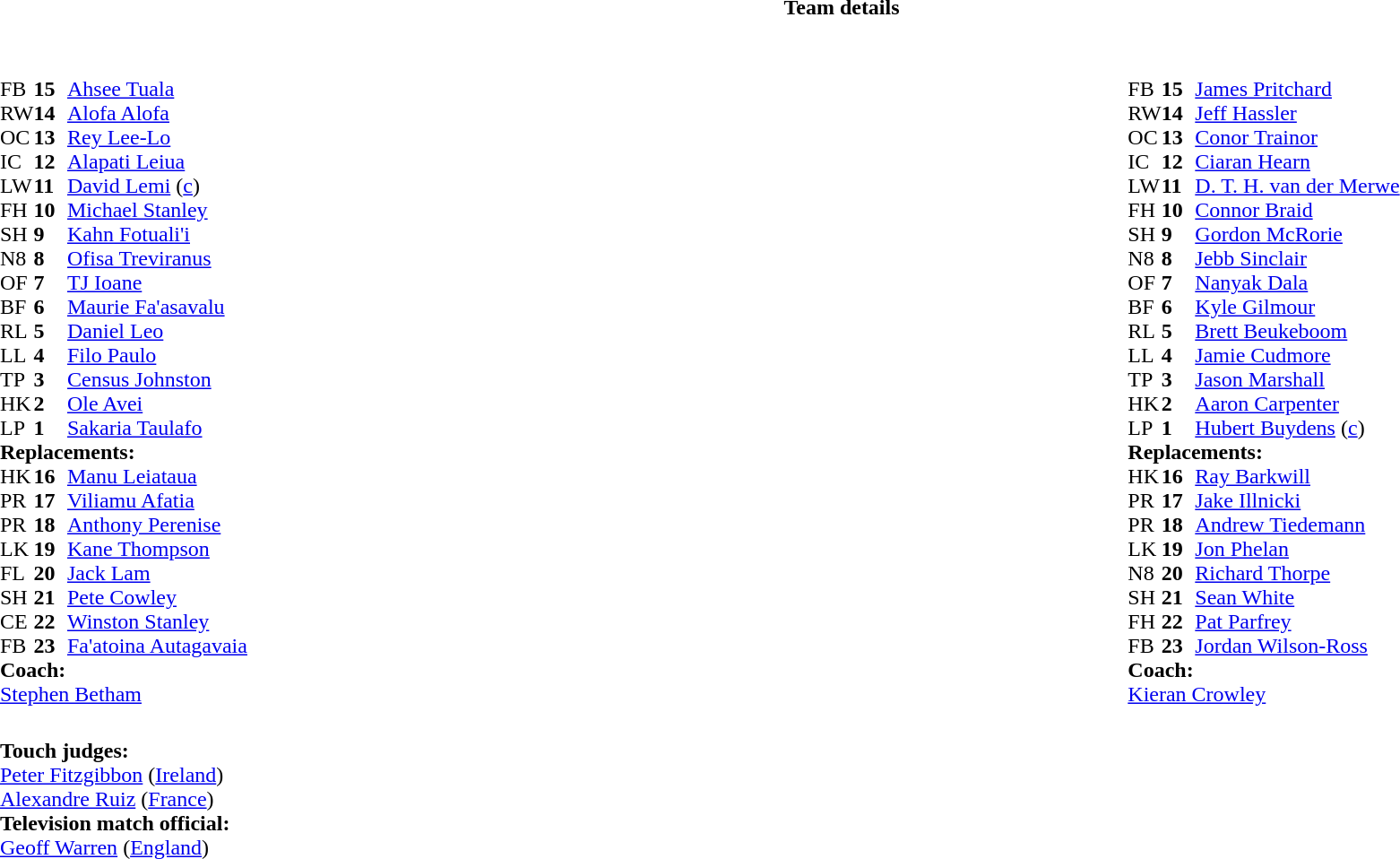<table border="0" width="100%" class="collapsible collapsed">
<tr>
<th>Team details</th>
</tr>
<tr>
<td><br><table width="100%">
<tr>
<td valign="top" width="50%"><br><table style="font-size: 100%" cellspacing="0" cellpadding="0">
<tr>
<th width="25"></th>
<th width="25"></th>
</tr>
<tr>
<td>FB</td>
<td><strong>15</strong></td>
<td><a href='#'>Ahsee Tuala</a></td>
<td></td>
<td></td>
</tr>
<tr>
<td>RW</td>
<td><strong>14</strong></td>
<td><a href='#'>Alofa Alofa</a></td>
<td></td>
<td></td>
</tr>
<tr>
<td>OC</td>
<td><strong>13</strong></td>
<td><a href='#'>Rey Lee-Lo</a></td>
</tr>
<tr>
<td>IC</td>
<td><strong>12</strong></td>
<td><a href='#'>Alapati Leiua</a></td>
</tr>
<tr>
<td>LW</td>
<td><strong>11</strong></td>
<td><a href='#'>David Lemi</a> (<a href='#'>c</a>)</td>
</tr>
<tr>
<td>FH</td>
<td><strong>10</strong></td>
<td><a href='#'>Michael Stanley</a></td>
</tr>
<tr>
<td>SH</td>
<td><strong>9</strong></td>
<td><a href='#'>Kahn Fotuali'i</a></td>
<td></td>
<td></td>
</tr>
<tr>
<td>N8</td>
<td><strong>8</strong></td>
<td><a href='#'>Ofisa Treviranus</a></td>
</tr>
<tr>
<td>OF</td>
<td><strong>7</strong></td>
<td><a href='#'>TJ Ioane</a></td>
<td></td>
<td></td>
</tr>
<tr>
<td>BF</td>
<td><strong>6</strong></td>
<td><a href='#'>Maurie Fa'asavalu</a></td>
</tr>
<tr>
<td>RL</td>
<td><strong>5</strong></td>
<td><a href='#'>Daniel Leo</a></td>
<td></td>
<td></td>
</tr>
<tr>
<td>LL</td>
<td><strong>4</strong></td>
<td><a href='#'>Filo Paulo</a></td>
</tr>
<tr>
<td>TP</td>
<td><strong>3</strong></td>
<td><a href='#'>Census Johnston</a></td>
<td></td>
<td></td>
</tr>
<tr>
<td>HK</td>
<td><strong>2</strong></td>
<td><a href='#'>Ole Avei</a></td>
<td></td>
<td></td>
</tr>
<tr>
<td>LP</td>
<td><strong>1</strong></td>
<td><a href='#'>Sakaria Taulafo</a></td>
<td></td>
<td></td>
</tr>
<tr>
<td colspan=3><strong>Replacements:</strong></td>
</tr>
<tr>
<td>HK</td>
<td><strong>16</strong></td>
<td><a href='#'>Manu Leiataua</a></td>
<td></td>
<td></td>
</tr>
<tr>
<td>PR</td>
<td><strong>17</strong></td>
<td><a href='#'>Viliamu Afatia</a></td>
<td></td>
<td></td>
</tr>
<tr>
<td>PR</td>
<td><strong>18</strong></td>
<td><a href='#'>Anthony Perenise</a></td>
<td></td>
<td></td>
</tr>
<tr>
<td>LK</td>
<td><strong>19</strong></td>
<td><a href='#'>Kane Thompson</a></td>
<td></td>
<td></td>
</tr>
<tr>
<td>FL</td>
<td><strong>20</strong></td>
<td><a href='#'>Jack Lam</a></td>
<td></td>
<td></td>
</tr>
<tr>
<td>SH</td>
<td><strong>21</strong></td>
<td><a href='#'>Pete Cowley</a></td>
<td></td>
<td></td>
</tr>
<tr>
<td>CE</td>
<td><strong>22</strong></td>
<td><a href='#'>Winston Stanley</a></td>
<td></td>
<td></td>
</tr>
<tr>
<td>FB</td>
<td><strong>23</strong></td>
<td><a href='#'>Fa'atoina Autagavaia</a></td>
<td></td>
<td></td>
</tr>
<tr>
<td colspan=3><strong>Coach:</strong></td>
</tr>
<tr>
<td colspan="4"> <a href='#'>Stephen Betham</a></td>
</tr>
</table>
</td>
<td valign="top" width="50%"><br><table style="font-size: 100%" cellspacing="0" cellpadding="0" align="center">
<tr>
<th width="25"></th>
<th width="25"></th>
</tr>
<tr>
<td>FB</td>
<td><strong>15</strong></td>
<td><a href='#'>James Pritchard</a></td>
</tr>
<tr>
<td>RW</td>
<td><strong>14</strong></td>
<td><a href='#'>Jeff Hassler</a></td>
</tr>
<tr>
<td>OC</td>
<td><strong>13</strong></td>
<td><a href='#'>Conor Trainor</a></td>
<td></td>
</tr>
<tr>
<td>IC</td>
<td><strong>12</strong></td>
<td><a href='#'>Ciaran Hearn</a></td>
<td></td>
<td></td>
</tr>
<tr>
<td>LW</td>
<td><strong>11</strong></td>
<td><a href='#'>D. T. H. van der Merwe</a></td>
</tr>
<tr>
<td>FH</td>
<td><strong>10</strong></td>
<td><a href='#'>Connor Braid</a></td>
<td></td>
<td></td>
</tr>
<tr>
<td>SH</td>
<td><strong>9</strong></td>
<td><a href='#'>Gordon McRorie</a></td>
<td></td>
<td></td>
</tr>
<tr>
<td>N8</td>
<td><strong>8</strong></td>
<td><a href='#'>Jebb Sinclair</a></td>
</tr>
<tr>
<td>OF</td>
<td><strong>7</strong></td>
<td><a href='#'>Nanyak Dala</a></td>
</tr>
<tr>
<td>BF</td>
<td><strong>6</strong></td>
<td><a href='#'>Kyle Gilmour</a></td>
<td></td>
<td></td>
</tr>
<tr>
<td>RL</td>
<td><strong>5</strong></td>
<td><a href='#'>Brett Beukeboom</a></td>
<td></td>
<td></td>
</tr>
<tr>
<td>LL</td>
<td><strong>4</strong></td>
<td><a href='#'>Jamie Cudmore</a></td>
</tr>
<tr>
<td>TP</td>
<td><strong>3</strong></td>
<td><a href='#'>Jason Marshall</a></td>
<td></td>
<td colspan=2></td>
<td></td>
</tr>
<tr>
<td>HK</td>
<td><strong>2</strong></td>
<td><a href='#'>Aaron Carpenter</a></td>
<td></td>
<td></td>
</tr>
<tr>
<td>LP</td>
<td><strong>1</strong></td>
<td><a href='#'>Hubert Buydens</a> (<a href='#'>c</a>)</td>
<td></td>
<td></td>
</tr>
<tr>
<td colspan=3><strong>Replacements:</strong></td>
</tr>
<tr>
<td>HK</td>
<td><strong>16</strong></td>
<td><a href='#'>Ray Barkwill</a></td>
<td></td>
<td></td>
</tr>
<tr>
<td>PR</td>
<td><strong>17</strong></td>
<td><a href='#'>Jake Illnicki</a></td>
<td></td>
<td></td>
<td></td>
<td></td>
</tr>
<tr>
<td>PR</td>
<td><strong>18</strong></td>
<td><a href='#'>Andrew Tiedemann</a></td>
<td></td>
<td></td>
</tr>
<tr>
<td>LK</td>
<td><strong>19</strong></td>
<td><a href='#'>Jon Phelan</a></td>
<td></td>
<td></td>
</tr>
<tr>
<td>N8</td>
<td><strong>20</strong></td>
<td><a href='#'>Richard Thorpe</a></td>
<td></td>
<td></td>
</tr>
<tr>
<td>SH</td>
<td><strong>21</strong></td>
<td><a href='#'>Sean White</a></td>
<td></td>
<td></td>
</tr>
<tr>
<td>FH</td>
<td><strong>22</strong></td>
<td><a href='#'>Pat Parfrey</a></td>
<td></td>
<td></td>
</tr>
<tr>
<td>FB</td>
<td><strong>23</strong></td>
<td><a href='#'>Jordan Wilson-Ross</a></td>
<td></td>
<td></td>
</tr>
<tr>
<td colspan=3><strong>Coach:</strong></td>
</tr>
<tr>
<td colspan="4"> <a href='#'>Kieran Crowley</a></td>
</tr>
</table>
</td>
</tr>
</table>
<table width=100% style="font-size: 100%">
<tr>
<td><br><strong>Touch judges:</strong>
<br><a href='#'>Peter Fitzgibbon</a> (<a href='#'>Ireland</a>)
<br><a href='#'>Alexandre Ruiz</a> (<a href='#'>France</a>)
<br><strong>Television match official:</strong>
<br><a href='#'>Geoff Warren</a> (<a href='#'>England</a>)</td>
</tr>
</table>
</td>
</tr>
</table>
